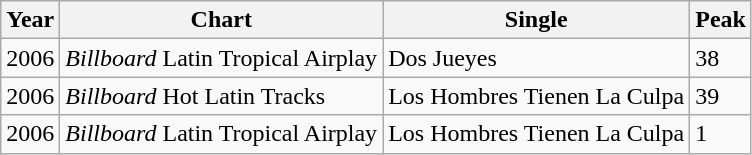<table class="wikitable">
<tr>
<th>Year</th>
<th>Chart</th>
<th>Single</th>
<th>Peak</th>
</tr>
<tr>
<td>2006</td>
<td><em>Billboard</em> Latin Tropical Airplay</td>
<td>Dos Jueyes</td>
<td>38</td>
</tr>
<tr>
<td>2006</td>
<td><em>Billboard</em> Hot Latin Tracks</td>
<td>Los Hombres Tienen La Culpa</td>
<td>39</td>
</tr>
<tr>
<td>2006</td>
<td><em>Billboard</em> Latin Tropical Airplay</td>
<td>Los Hombres Tienen La Culpa</td>
<td>1</td>
</tr>
</table>
